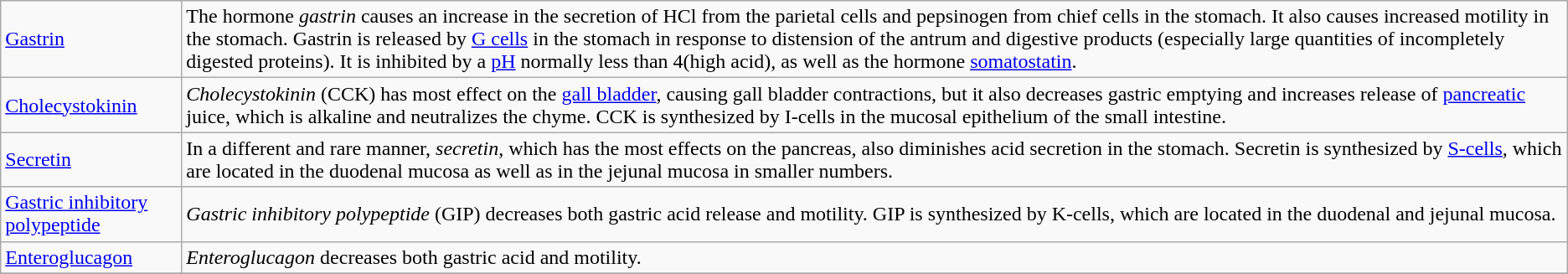<table class="wikitable">
<tr>
<td><a href='#'>Gastrin</a></td>
<td>The hormone <em>gastrin</em> causes an increase in the secretion of HCl from the parietal cells and pepsinogen from chief cells in the stomach. It also causes increased motility in the stomach. Gastrin is released by <a href='#'>G cells</a> in the stomach in response to distension of the antrum and digestive products (especially large quantities of incompletely digested proteins). It is inhibited by a <a href='#'>pH</a> normally less than 4(high acid), as well as the hormone <a href='#'>somatostatin</a>.</td>
</tr>
<tr>
<td><a href='#'>Cholecystokinin</a></td>
<td><em>Cholecystokinin</em> (CCK) has most effect on the <a href='#'>gall bladder</a>, causing gall bladder contractions, but it also decreases gastric emptying and increases release of <a href='#'>pancreatic</a> juice, which is alkaline and neutralizes the chyme. CCK is synthesized by I-cells in the mucosal epithelium of the small intestine.</td>
</tr>
<tr>
<td><a href='#'>Secretin</a></td>
<td>In a different and rare manner, <em>secretin</em>, which has the most effects on the pancreas, also diminishes acid secretion in the stomach. Secretin is synthesized by <a href='#'>S-cells</a>, which are located in the duodenal mucosa as well as in the jejunal mucosa in smaller numbers.</td>
</tr>
<tr>
<td><a href='#'>Gastric inhibitory polypeptide</a></td>
<td><em>Gastric inhibitory polypeptide</em> (GIP) decreases both gastric acid release and motility. GIP is synthesized by K-cells, which are located in the duodenal and jejunal mucosa.</td>
</tr>
<tr>
<td><a href='#'>Enteroglucagon</a></td>
<td><em>Enteroglucagon</em> decreases both gastric acid and motility.</td>
</tr>
<tr>
</tr>
</table>
